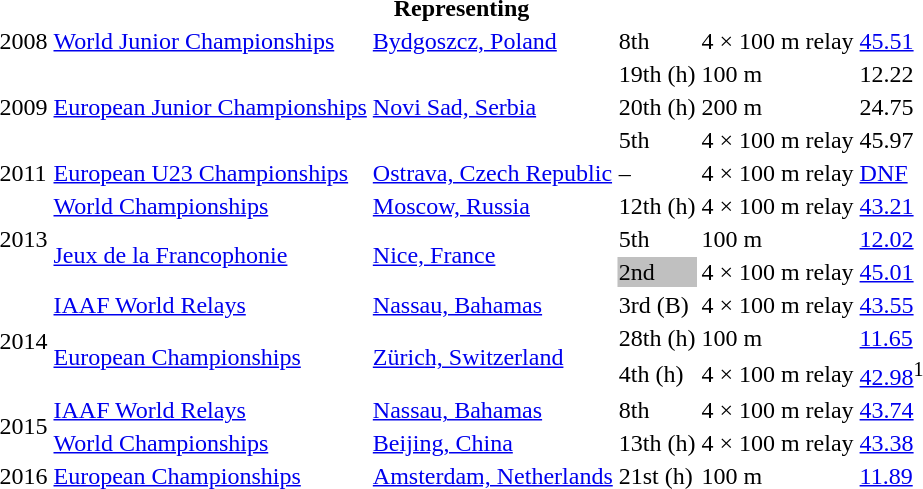<table>
<tr>
<th colspan="6">Representing </th>
</tr>
<tr>
<td>2008</td>
<td><a href='#'>World Junior Championships</a></td>
<td><a href='#'>Bydgoszcz, Poland</a></td>
<td>8th</td>
<td>4 × 100 m relay</td>
<td><a href='#'>45.51</a></td>
</tr>
<tr>
<td rowspan=3>2009</td>
<td rowspan=3><a href='#'>European Junior Championships</a></td>
<td rowspan=3><a href='#'>Novi Sad, Serbia</a></td>
<td>19th (h)</td>
<td>100 m</td>
<td>12.22</td>
</tr>
<tr>
<td>20th (h)</td>
<td>200 m</td>
<td>24.75</td>
</tr>
<tr>
<td>5th</td>
<td>4 × 100 m relay</td>
<td>45.97</td>
</tr>
<tr>
<td>2011</td>
<td><a href='#'>European U23 Championships</a></td>
<td><a href='#'>Ostrava, Czech Republic</a></td>
<td>–</td>
<td>4 × 100 m relay</td>
<td><a href='#'>DNF</a></td>
</tr>
<tr>
<td rowspan=3>2013</td>
<td><a href='#'>World Championships</a></td>
<td><a href='#'>Moscow, Russia</a></td>
<td>12th (h)</td>
<td>4 × 100 m relay</td>
<td><a href='#'>43.21</a></td>
</tr>
<tr>
<td rowspan=2><a href='#'>Jeux de la Francophonie</a></td>
<td rowspan=2><a href='#'>Nice, France</a></td>
<td>5th</td>
<td>100 m</td>
<td><a href='#'>12.02</a></td>
</tr>
<tr>
<td bgcolor=silver>2nd</td>
<td>4 × 100 m relay</td>
<td><a href='#'>45.01</a></td>
</tr>
<tr>
<td rowspan=3>2014</td>
<td><a href='#'>IAAF World Relays</a></td>
<td><a href='#'>Nassau, Bahamas</a></td>
<td>3rd (B)</td>
<td>4 × 100 m relay</td>
<td><a href='#'>43.55</a></td>
</tr>
<tr>
<td rowspan=2><a href='#'>European Championships</a></td>
<td rowspan=2><a href='#'>Zürich, Switzerland</a></td>
<td>28th (h)</td>
<td>100 m</td>
<td><a href='#'>11.65</a></td>
</tr>
<tr>
<td>4th (h)</td>
<td>4 × 100 m relay</td>
<td><a href='#'>42.98</a><sup>1</sup></td>
</tr>
<tr>
<td rowspan=2>2015</td>
<td><a href='#'>IAAF World Relays</a></td>
<td><a href='#'>Nassau, Bahamas</a></td>
<td>8th</td>
<td>4 × 100 m relay</td>
<td><a href='#'>43.74</a></td>
</tr>
<tr>
<td><a href='#'>World Championships</a></td>
<td><a href='#'>Beijing, China</a></td>
<td>13th (h)</td>
<td>4 × 100 m relay</td>
<td><a href='#'>43.38</a></td>
</tr>
<tr>
<td>2016</td>
<td><a href='#'>European Championships</a></td>
<td><a href='#'>Amsterdam, Netherlands</a></td>
<td>21st (h)</td>
<td>100 m</td>
<td><a href='#'>11.89</a></td>
</tr>
</table>
